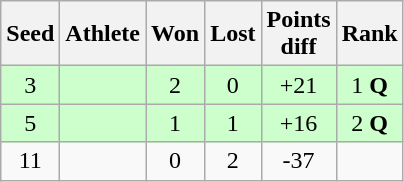<table class="wikitable">
<tr>
<th>Seed</th>
<th>Athlete</th>
<th>Won</th>
<th>Lost</th>
<th>Points<br>diff</th>
<th>Rank</th>
</tr>
<tr bgcolor="#ccffcc">
<td align="center">3</td>
<td><strong></strong></td>
<td align="center">2</td>
<td align="center">0</td>
<td align="center">+21</td>
<td align="center">1 <strong>Q</strong></td>
</tr>
<tr bgcolor="#ccffcc">
<td align="center">5</td>
<td><strong></strong></td>
<td align="center">1</td>
<td align="center">1</td>
<td align="center">+16</td>
<td align="center">2 <strong>Q</strong></td>
</tr>
<tr>
<td align="center">11</td>
<td></td>
<td align="center">0</td>
<td align="center">2</td>
<td align="center">-37</td>
<td align="center"></td>
</tr>
</table>
